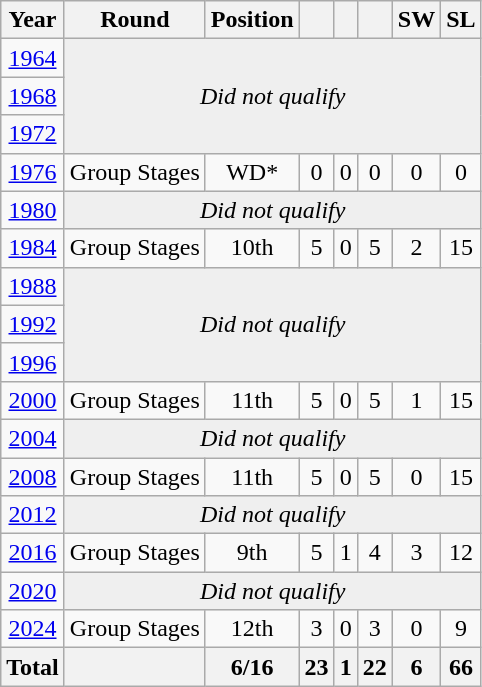<table class="wikitable" style="text-align: center;">
<tr>
<th>Year</th>
<th>Round</th>
<th>Position</th>
<th></th>
<th></th>
<th></th>
<th>SW</th>
<th>SL</th>
</tr>
<tr>
<td> <a href='#'>1964</a></td>
<td colspan=7 rowspan=3 bgcolor=#EFEFEF><em>Did not qualify</em></td>
</tr>
<tr>
<td> <a href='#'>1968</a></td>
</tr>
<tr>
<td> <a href='#'>1972</a></td>
</tr>
<tr>
<td> <a href='#'>1976</a></td>
<td>Group Stages</td>
<td>WD*</td>
<td>0</td>
<td>0</td>
<td>0</td>
<td>0</td>
<td>0</td>
</tr>
<tr>
<td> <a href='#'>1980</a></td>
<td colspan=7 bgcolor=#EFEFEF><em>Did not qualify</em></td>
</tr>
<tr>
<td> <a href='#'>1984</a></td>
<td>Group Stages</td>
<td>10th</td>
<td>5</td>
<td>0</td>
<td>5</td>
<td>2</td>
<td>15</td>
</tr>
<tr>
<td> <a href='#'>1988</a></td>
<td colspan=7 rowspan=3 bgcolor=#EFEFEF><em>Did not qualify</em></td>
</tr>
<tr>
<td> <a href='#'>1992</a></td>
</tr>
<tr>
<td> <a href='#'>1996</a></td>
</tr>
<tr>
<td> <a href='#'>2000</a></td>
<td>Group Stages</td>
<td>11th</td>
<td>5</td>
<td>0</td>
<td>5</td>
<td>1</td>
<td>15</td>
</tr>
<tr>
<td> <a href='#'>2004</a></td>
<td colspan=7 bgcolor=#EFEFEF><em>Did not qualify</em></td>
</tr>
<tr>
<td> <a href='#'>2008</a></td>
<td>Group Stages</td>
<td>11th</td>
<td>5</td>
<td>0</td>
<td>5</td>
<td>0</td>
<td>15</td>
</tr>
<tr>
<td> <a href='#'>2012</a></td>
<td colspan=7 bgcolor=#EFEFEF><em>Did not qualify</em></td>
</tr>
<tr>
<td> <a href='#'>2016</a></td>
<td>Group Stages</td>
<td>9th</td>
<td>5</td>
<td>1</td>
<td>4</td>
<td>3</td>
<td>12</td>
</tr>
<tr>
<td> <a href='#'>2020</a></td>
<td colspan=7 bgcolor=#EFEFEF><em>Did not qualify</em></td>
</tr>
<tr>
<td> <a href='#'>2024</a></td>
<td>Group Stages</td>
<td>12th</td>
<td>3</td>
<td>0</td>
<td>3</td>
<td>0</td>
<td>9</td>
</tr>
<tr }>
<th colspan=1>Total</th>
<th></th>
<th>6/16</th>
<th>23</th>
<th>1</th>
<th>22</th>
<th>6</th>
<th>66</th>
</tr>
</table>
